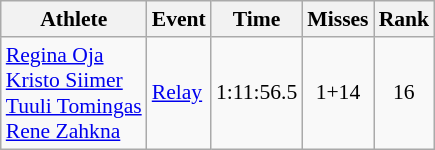<table class=wikitable style=font-size:90%>
<tr>
<th>Athlete</th>
<th>Event</th>
<th>Time</th>
<th>Misses</th>
<th>Rank</th>
</tr>
<tr align=center>
<td align=left><a href='#'>Regina Oja</a><br><a href='#'>Kristo Siimer</a><br><a href='#'>Tuuli Tomingas</a><br><a href='#'>Rene Zahkna</a></td>
<td align=left><a href='#'>Relay</a></td>
<td>1:11:56.5</td>
<td>1+14</td>
<td>16</td>
</tr>
</table>
